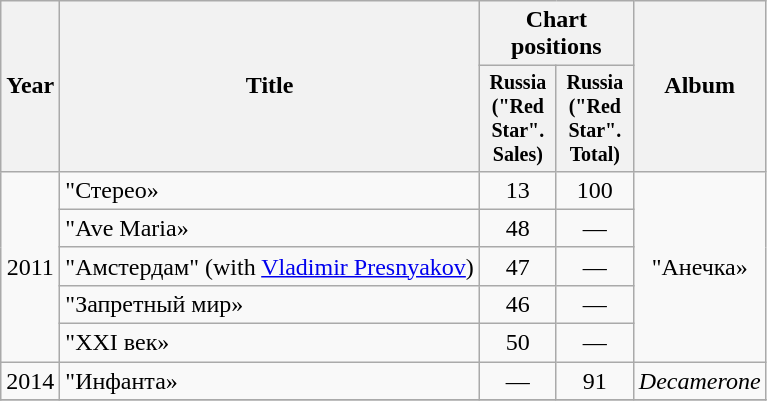<table class=wikitable style=text-align:center;>
<tr>
<th rowspan=2>Year</th>
<th rowspan=2>Title</th>
<th colspan=2>Chart positions<br></th>
<th rowspan=2>Album</th>
</tr>
<tr style=font-size:smaller;>
<th width=45>Russia ("Red Star". Sales)</th>
<th width=45>Russia ("Red Star". Total)</th>
</tr>
<tr>
<td rowspan=5>2011</td>
<td align=left>"Стерео»</td>
<td>13</td>
<td>100</td>
<td align=center rowspan="5">"Анечка»</td>
</tr>
<tr>
<td align=left>"Ave Maria»</td>
<td>48</td>
<td>—</td>
</tr>
<tr>
<td align=left>"Амстердам" (with <a href='#'>Vladimir Presnyakov</a>)</td>
<td>47</td>
<td>—</td>
</tr>
<tr>
<td align=left>"Запретный мир»</td>
<td>46</td>
<td>—</td>
</tr>
<tr>
<td align=left>"XXI век»</td>
<td>50</td>
<td>—</td>
</tr>
<tr>
<td rowspan=1>2014</td>
<td align=left>"Инфанта»</td>
<td>—</td>
<td>91</td>
<td align=center rowspan="1"><em>Decamerone</em></td>
</tr>
<tr>
</tr>
</table>
